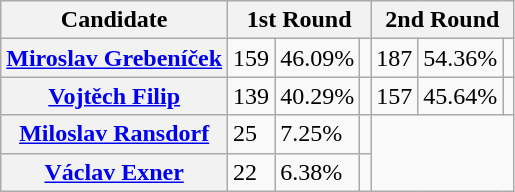<table class="wikitable">
<tr>
<th>Candidate</th>
<th colspan=3>1st Round</th>
<th colspan=3>2nd Round</th>
</tr>
<tr>
<th><a href='#'>Miroslav Grebeníček</a></th>
<td>159</td>
<td>46.09%</td>
<td></td>
<td>187</td>
<td>54.36%</td>
<td></td>
</tr>
<tr>
<th><a href='#'>Vojtěch Filip</a></th>
<td>139</td>
<td>40.29%</td>
<td></td>
<td>157</td>
<td>45.64%</td>
<td></td>
</tr>
<tr>
<th><a href='#'>Miloslav Ransdorf</a></th>
<td>25</td>
<td>7.25%</td>
<td></td>
<td colspan=3 rowspan=2></td>
</tr>
<tr>
<th><a href='#'>Václav Exner</a></th>
<td>22</td>
<td>6.38%</td>
<td></td>
</tr>
</table>
